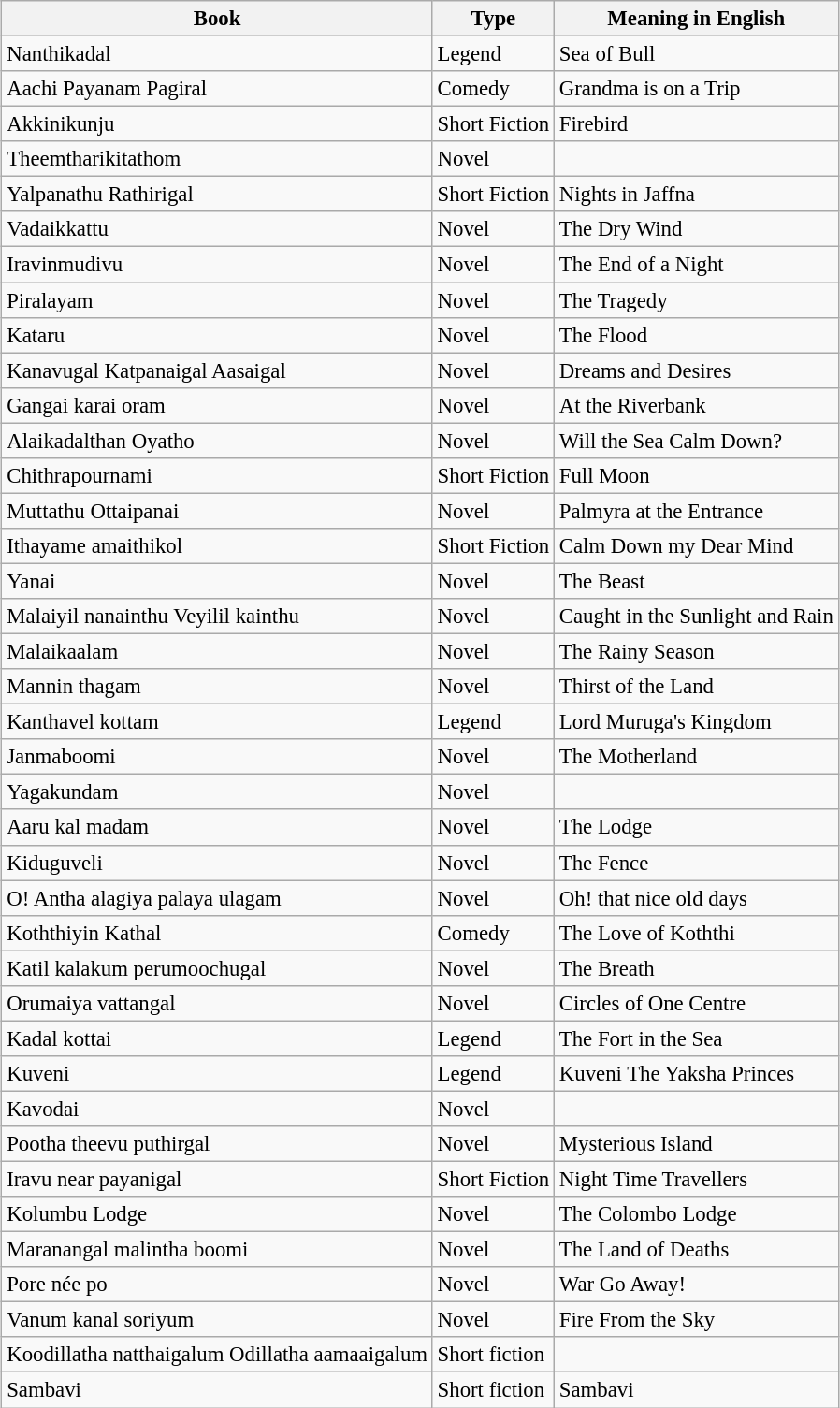<table class="wikitable" style="font-size: 95%;margin: 1em auto;">
<tr>
<th>Book</th>
<th>Type</th>
<th>Meaning in English</th>
</tr>
<tr>
<td>Nanthikadal</td>
<td>Legend</td>
<td>Sea of Bull</td>
</tr>
<tr>
<td>Aachi Payanam Pagiral</td>
<td>Comedy</td>
<td>Grandma is on a Trip</td>
</tr>
<tr>
<td>Akkinikunju</td>
<td>Short Fiction</td>
<td>Firebird</td>
</tr>
<tr>
<td>Theemtharikitathom</td>
<td>Novel</td>
<td></td>
</tr>
<tr>
<td>Yalpanathu Rathirigal</td>
<td>Short Fiction</td>
<td>Nights in Jaffna</td>
</tr>
<tr>
<td>Vadaikkattu</td>
<td>Novel</td>
<td>The Dry Wind</td>
</tr>
<tr>
<td>Iravinmudivu</td>
<td>Novel</td>
<td>The End of a Night</td>
</tr>
<tr>
<td>Piralayam</td>
<td>Novel</td>
<td>The Tragedy</td>
</tr>
<tr>
<td>Kataru</td>
<td>Novel</td>
<td>The Flood</td>
</tr>
<tr>
<td>Kanavugal Katpanaigal Aasaigal</td>
<td>Novel</td>
<td>Dreams and Desires</td>
</tr>
<tr>
<td>Gangai karai oram</td>
<td>Novel</td>
<td>At the Riverbank</td>
</tr>
<tr>
<td>Alaikadalthan Oyatho</td>
<td>Novel</td>
<td>Will the Sea Calm Down?</td>
</tr>
<tr>
<td>Chithrapournami</td>
<td>Short Fiction</td>
<td>Full Moon</td>
</tr>
<tr>
<td>Muttathu Ottaipanai</td>
<td>Novel</td>
<td>Palmyra at the Entrance</td>
</tr>
<tr>
<td>Ithayame amaithikol</td>
<td>Short Fiction</td>
<td>Calm Down my Dear Mind</td>
</tr>
<tr>
<td>Yanai</td>
<td>Novel</td>
<td>The Beast</td>
</tr>
<tr>
<td>Malaiyil nanainthu Veyilil kainthu</td>
<td>Novel</td>
<td>Caught in the Sunlight and Rain</td>
</tr>
<tr>
<td>Malaikaalam</td>
<td>Novel</td>
<td>The Rainy Season</td>
</tr>
<tr>
<td>Mannin thagam</td>
<td>Novel</td>
<td>Thirst of the Land</td>
</tr>
<tr>
<td>Kanthavel kottam</td>
<td>Legend</td>
<td>Lord Muruga's Kingdom</td>
</tr>
<tr>
<td>Janmaboomi</td>
<td>Novel</td>
<td>The Motherland</td>
</tr>
<tr>
<td>Yagakundam</td>
<td>Novel</td>
<td></td>
</tr>
<tr>
<td>Aaru kal madam</td>
<td>Novel</td>
<td>The Lodge</td>
</tr>
<tr>
<td>Kiduguveli</td>
<td>Novel</td>
<td>The Fence</td>
</tr>
<tr>
<td>O! Antha alagiya palaya ulagam</td>
<td>Novel</td>
<td>Oh! that nice old days</td>
</tr>
<tr>
<td>Koththiyin Kathal</td>
<td>Comedy</td>
<td>The Love of Koththi</td>
</tr>
<tr>
<td>Katil kalakum perumoochugal</td>
<td>Novel</td>
<td>The Breath</td>
</tr>
<tr>
<td>Orumaiya vattangal</td>
<td>Novel</td>
<td>Circles of One Centre</td>
</tr>
<tr>
<td>Kadal kottai</td>
<td>Legend</td>
<td>The Fort in the Sea</td>
</tr>
<tr>
<td>Kuveni</td>
<td>Legend</td>
<td>Kuveni The Yaksha Princes</td>
</tr>
<tr>
<td>Kavodai</td>
<td>Novel</td>
<td></td>
</tr>
<tr>
<td>Pootha theevu puthirgal</td>
<td>Novel</td>
<td>Mysterious Island</td>
</tr>
<tr>
<td>Iravu near payanigal</td>
<td>Short Fiction</td>
<td>Night Time Travellers</td>
</tr>
<tr>
<td>Kolumbu Lodge</td>
<td>Novel</td>
<td>The Colombo Lodge</td>
</tr>
<tr>
<td>Maranangal malintha boomi</td>
<td>Novel</td>
<td>The Land of Deaths</td>
</tr>
<tr>
<td>Pore née po</td>
<td>Novel</td>
<td>War Go Away!</td>
</tr>
<tr>
<td>Vanum kanal soriyum</td>
<td>Novel</td>
<td>Fire From the Sky</td>
</tr>
<tr>
<td>Koodillatha natthaigalum Odillatha aamaaigalum</td>
<td>Short fiction</td>
<td></td>
</tr>
<tr>
<td>Sambavi</td>
<td>Short fiction</td>
<td>Sambavi</td>
</tr>
</table>
